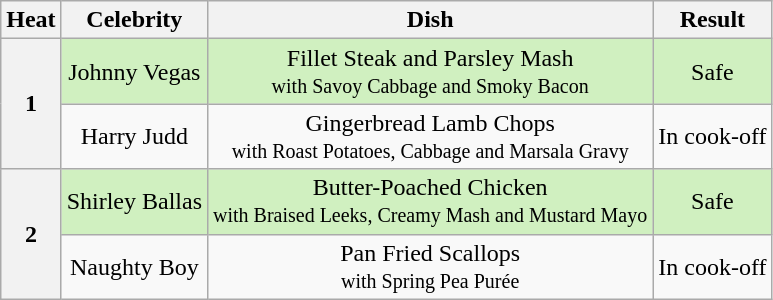<table class="wikitable" style="text-align:center;">
<tr>
<th>Heat</th>
<th>Celebrity</th>
<th>Dish</th>
<th>Result</th>
</tr>
<tr>
<th rowspan="2">1</th>
<td style="background:#d0f0c0;">Johnny Vegas</td>
<td style="background:#d0f0c0;">Fillet Steak and Parsley Mash<br><small>with Savoy Cabbage and Smoky Bacon</small></td>
<td style="background:#d0f0c0;">Safe</td>
</tr>
<tr>
<td>Harry Judd</td>
<td>Gingerbread Lamb Chops<br><small>with Roast Potatoes, Cabbage and Marsala Gravy</small></td>
<td>In cook-off</td>
</tr>
<tr>
<th rowspan="2">2</th>
<td style="background:#d0f0c0;">Shirley Ballas</td>
<td style="background:#d0f0c0;">Butter-Poached Chicken<br><small>with Braised Leeks, Creamy Mash and Mustard Mayo</small></td>
<td style="background:#d0f0c0;">Safe</td>
</tr>
<tr>
<td>Naughty Boy</td>
<td>Pan Fried Scallops<br><small>with Spring Pea Purée</small></td>
<td>In cook-off</td>
</tr>
</table>
